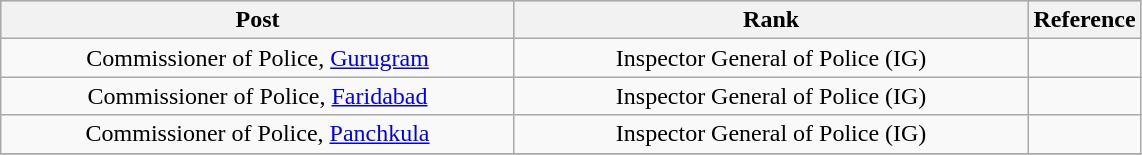<table class="wikitable" style="text-align:center">
<tr style="background:#cccccc">
<th scope="col" style="width: 335px;">Post</th>
<th scope="col" style="width: 335px;">Rank</th>
<th scope="col" style="width: 30px;">Reference</th>
</tr>
<tr>
<td>Commissioner of Police, <a href='#'>Gurugram</a></td>
<td>Inspector General of Police (IG)</td>
<td></td>
</tr>
<tr>
<td>Commissioner of Police, <a href='#'>Faridabad</a></td>
<td>Inspector General of Police (IG)</td>
<td></td>
</tr>
<tr>
<td>Commissioner of Police, <a href='#'>Panchkula</a></td>
<td>Inspector General of Police (IG)</td>
<td></td>
</tr>
<tr>
</tr>
</table>
